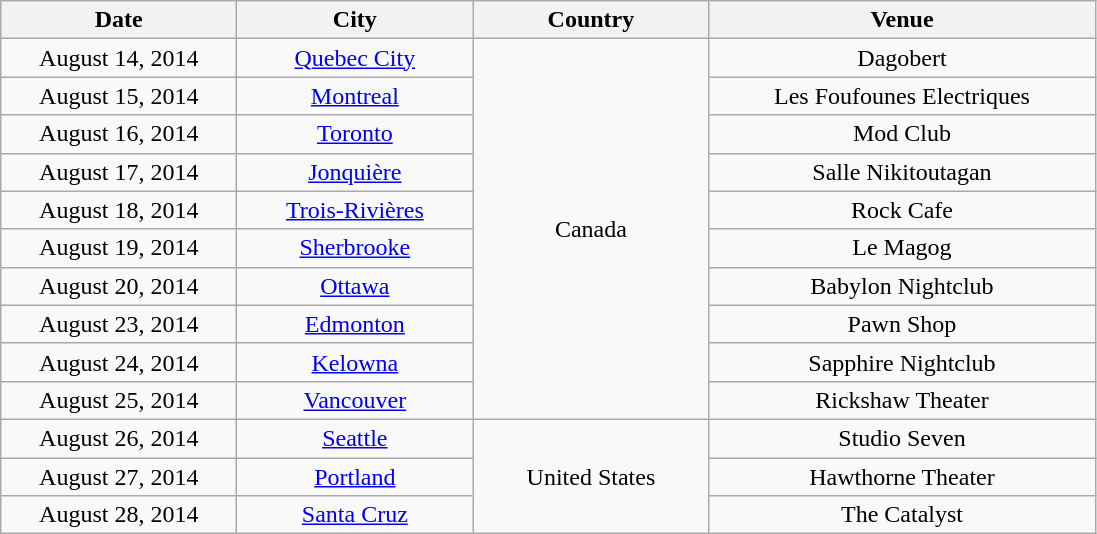<table class="wikitable" style="text-align:center;">
<tr>
<th style="width:150px;">Date</th>
<th style="width:150px;">City</th>
<th style="width:150px;">Country</th>
<th style="width:250px;">Venue</th>
</tr>
<tr>
<td>August 14, 2014</td>
<td><a href='#'>Quebec City</a></td>
<td rowspan="10">Canada</td>
<td>Dagobert</td>
</tr>
<tr>
<td>August 15, 2014</td>
<td><a href='#'>Montreal</a></td>
<td>Les Foufounes Electriques</td>
</tr>
<tr>
<td>August 16, 2014</td>
<td><a href='#'>Toronto</a></td>
<td>Mod Club</td>
</tr>
<tr>
<td>August 17, 2014</td>
<td><a href='#'>Jonquière</a></td>
<td>Salle Nikitoutagan</td>
</tr>
<tr>
<td>August 18, 2014</td>
<td><a href='#'>Trois-Rivières</a></td>
<td>Rock Cafe</td>
</tr>
<tr>
<td>August 19, 2014</td>
<td><a href='#'>Sherbrooke</a></td>
<td>Le Magog</td>
</tr>
<tr>
<td>August 20, 2014</td>
<td><a href='#'>Ottawa</a></td>
<td>Babylon Nightclub</td>
</tr>
<tr>
<td>August 23, 2014</td>
<td><a href='#'>Edmonton</a></td>
<td>Pawn Shop</td>
</tr>
<tr>
<td>August 24, 2014</td>
<td><a href='#'>Kelowna</a></td>
<td>Sapphire Nightclub</td>
</tr>
<tr>
<td>August 25, 2014</td>
<td><a href='#'>Vancouver</a></td>
<td>Rickshaw Theater</td>
</tr>
<tr>
<td>August 26, 2014</td>
<td><a href='#'>Seattle</a></td>
<td rowspan="3">United States</td>
<td>Studio Seven</td>
</tr>
<tr>
<td>August 27, 2014</td>
<td><a href='#'>Portland</a></td>
<td>Hawthorne Theater</td>
</tr>
<tr>
<td>August 28, 2014</td>
<td><a href='#'>Santa Cruz</a></td>
<td>The Catalyst</td>
</tr>
</table>
